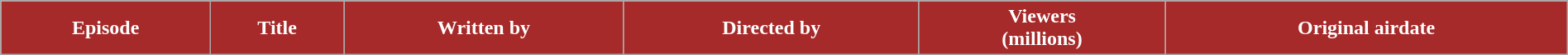<table class="wikitable plainrowheaders" style="width:100%;">
<tr style="color:#fff;">
<th style="background:#A62A2A;">Episode</th>
<th style="background:#A62A2A;">Title</th>
<th style="background:#A62A2A;">Written by</th>
<th style="background:#A62A2A;">Directed by</th>
<th style="background:#A62A2A;">Viewers<br>(millions)</th>
<th style="background:#A62A2A;">Original airdate<br>

</th>
</tr>
</table>
